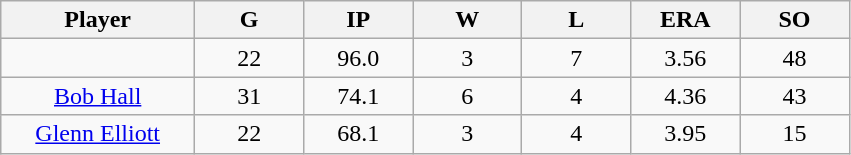<table class="wikitable sortable">
<tr>
<th bgcolor="#DDDDFF" width="16%">Player</th>
<th bgcolor="#DDDDFF" width="9%">G</th>
<th bgcolor="#DDDDFF" width="9%">IP</th>
<th bgcolor="#DDDDFF" width="9%">W</th>
<th bgcolor="#DDDDFF" width="9%">L</th>
<th bgcolor="#DDDDFF" width="9%">ERA</th>
<th bgcolor="#DDDDFF" width="9%">SO</th>
</tr>
<tr align="center">
<td></td>
<td>22</td>
<td>96.0</td>
<td>3</td>
<td>7</td>
<td>3.56</td>
<td>48</td>
</tr>
<tr align="center">
<td><a href='#'>Bob Hall</a></td>
<td>31</td>
<td>74.1</td>
<td>6</td>
<td>4</td>
<td>4.36</td>
<td>43</td>
</tr>
<tr align="center">
<td><a href='#'>Glenn Elliott</a></td>
<td>22</td>
<td>68.1</td>
<td>3</td>
<td>4</td>
<td>3.95</td>
<td>15</td>
</tr>
</table>
